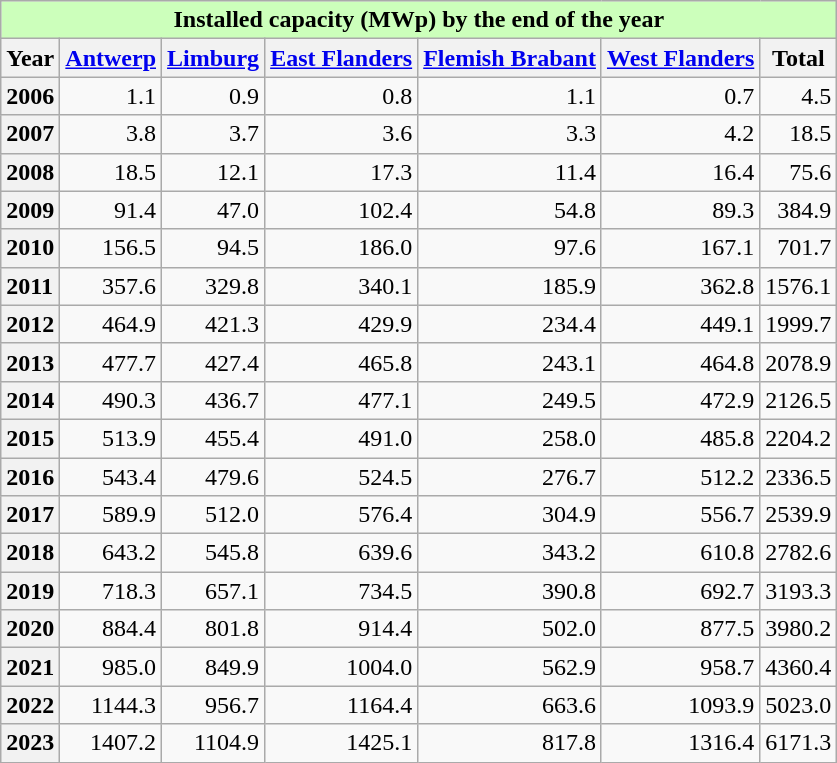<table class="wikitable" style="text-align:right">
<tr>
<th colspan="7" style="text-align:center; background:#cfb;">Installed capacity (MWp) by the end of the year</th>
</tr>
<tr>
<th>Year</th>
<th><a href='#'>Antwerp</a></th>
<th><a href='#'>Limburg</a></th>
<th><a href='#'>East Flanders</a></th>
<th><a href='#'>Flemish Brabant</a></th>
<th><a href='#'>West Flanders</a></th>
<th>Total</th>
</tr>
<tr>
<th style="text-align:left;">2006</th>
<td>1.1</td>
<td>0.9</td>
<td>0.8</td>
<td>1.1</td>
<td>0.7</td>
<td>4.5</td>
</tr>
<tr>
<th style="text-align:left;">2007</th>
<td>3.8</td>
<td>3.7</td>
<td>3.6</td>
<td>3.3</td>
<td>4.2</td>
<td>18.5</td>
</tr>
<tr>
<th style="text-align:left;">2008</th>
<td>18.5</td>
<td>12.1</td>
<td>17.3</td>
<td>11.4</td>
<td>16.4</td>
<td>75.6</td>
</tr>
<tr>
<th style="text-align:left;">2009</th>
<td>91.4</td>
<td>47.0</td>
<td>102.4</td>
<td>54.8</td>
<td>89.3</td>
<td>384.9</td>
</tr>
<tr>
<th style="text-align:left;">2010</th>
<td>156.5</td>
<td>94.5</td>
<td>186.0</td>
<td>97.6</td>
<td>167.1</td>
<td>701.7</td>
</tr>
<tr>
<th style="text-align:left;">2011</th>
<td>357.6</td>
<td>329.8</td>
<td>340.1</td>
<td>185.9</td>
<td>362.8</td>
<td>1576.1</td>
</tr>
<tr>
<th style="text-align:left;">2012</th>
<td>464.9</td>
<td>421.3</td>
<td>429.9</td>
<td>234.4</td>
<td>449.1</td>
<td>1999.7</td>
</tr>
<tr>
<th style="text-align:left;">2013</th>
<td>477.7</td>
<td>427.4</td>
<td>465.8</td>
<td>243.1</td>
<td>464.8</td>
<td>2078.9</td>
</tr>
<tr>
<th style="text-align:left;">2014</th>
<td>490.3</td>
<td>436.7</td>
<td>477.1</td>
<td>249.5</td>
<td>472.9</td>
<td>2126.5</td>
</tr>
<tr>
<th style="text-align:left;">2015</th>
<td>513.9</td>
<td>455.4</td>
<td>491.0</td>
<td>258.0</td>
<td>485.8</td>
<td>2204.2</td>
</tr>
<tr>
<th style="text-align:left;">2016</th>
<td>543.4</td>
<td>479.6</td>
<td>524.5</td>
<td>276.7</td>
<td>512.2</td>
<td>2336.5</td>
</tr>
<tr>
<th style="text-align:left;">2017</th>
<td>589.9</td>
<td>512.0</td>
<td>576.4</td>
<td>304.9</td>
<td>556.7</td>
<td>2539.9</td>
</tr>
<tr>
<th style="text-align:left;">2018</th>
<td>643.2</td>
<td>545.8</td>
<td>639.6</td>
<td>343.2</td>
<td>610.8</td>
<td>2782.6</td>
</tr>
<tr>
<th style="text-align:left;">2019</th>
<td>718.3</td>
<td>657.1</td>
<td>734.5</td>
<td>390.8</td>
<td>692.7</td>
<td>3193.3</td>
</tr>
<tr>
<th style="text-align:left;">2020</th>
<td>884.4</td>
<td>801.8</td>
<td>914.4</td>
<td>502.0</td>
<td>877.5</td>
<td>3980.2</td>
</tr>
<tr>
<th style="text-align:left;">2021</th>
<td>985.0</td>
<td>849.9</td>
<td>1004.0</td>
<td>562.9</td>
<td>958.7</td>
<td>4360.4</td>
</tr>
<tr>
<th style="text-align:left;">2022</th>
<td>1144.3</td>
<td>956.7</td>
<td>1164.4</td>
<td>663.6</td>
<td>1093.9</td>
<td>5023.0</td>
</tr>
<tr>
<th style="text-align:left;">2023</th>
<td>1407.2</td>
<td>1104.9</td>
<td>1425.1</td>
<td>817.8</td>
<td>1316.4</td>
<td>6171.3</td>
</tr>
</table>
